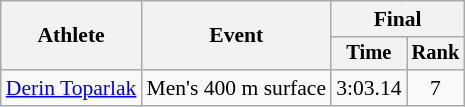<table class=wikitable style="font-size:90%">
<tr>
<th rowspan="2">Athlete</th>
<th rowspan="2">Event</th>
<th colspan="2">Final</th>
</tr>
<tr style="font-size:95%">
<th>Time</th>
<th>Rank</th>
</tr>
<tr align=center>
<td align=left><a href='#'>Derin Toparlak</a></td>
<td align=left>Men's 400 m surface</td>
<td>3:03.14</td>
<td>7</td>
</tr>
</table>
